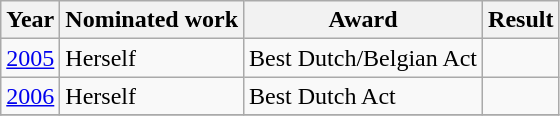<table class="wikitable">
<tr>
<th>Year</th>
<th>Nominated work</th>
<th>Award</th>
<th>Result</th>
</tr>
<tr>
<td style="text-align:center;"><a href='#'>2005</a></td>
<td>Herself</td>
<td>Best Dutch/Belgian Act</td>
<td></td>
</tr>
<tr>
<td style="text-align:center;"><a href='#'>2006</a></td>
<td>Herself</td>
<td>Best Dutch Act</td>
<td></td>
</tr>
<tr>
</tr>
</table>
